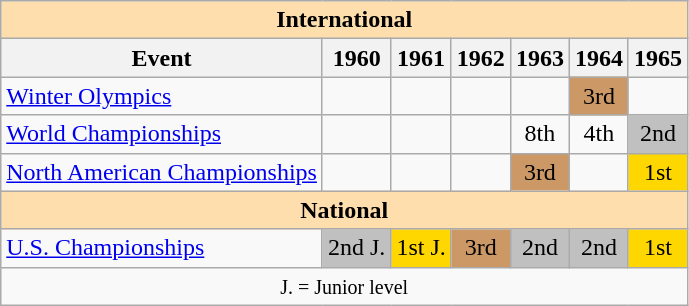<table class="wikitable" style="text-align:center">
<tr>
<th style="background-color: #ffdead; " colspan=7 align=center><strong>International</strong></th>
</tr>
<tr>
<th>Event</th>
<th>1960</th>
<th>1961</th>
<th>1962</th>
<th>1963</th>
<th>1964</th>
<th>1965</th>
</tr>
<tr>
<td align=left><a href='#'>Winter Olympics</a></td>
<td></td>
<td></td>
<td></td>
<td></td>
<td bgcolor=cc9966>3rd</td>
<td></td>
</tr>
<tr>
<td align=left><a href='#'>World Championships</a></td>
<td></td>
<td></td>
<td></td>
<td>8th</td>
<td>4th</td>
<td bgcolor=silver>2nd</td>
</tr>
<tr>
<td align=left><a href='#'>North American Championships</a></td>
<td></td>
<td></td>
<td></td>
<td bgcolor=cc9966>3rd</td>
<td></td>
<td bgcolor=gold>1st</td>
</tr>
<tr>
<th style="background-color: #ffdead; " colspan=7 align=center><strong>National</strong></th>
</tr>
<tr>
<td align=left><a href='#'>U.S. Championships</a></td>
<td bgcolor=silver>2nd J.</td>
<td bgcolor=gold>1st J.</td>
<td bgcolor=cc9966>3rd</td>
<td bgcolor=silver>2nd</td>
<td bgcolor=silver>2nd</td>
<td bgcolor=gold>1st</td>
</tr>
<tr>
<td colspan=7 align=center><small> J. = Junior level </small></td>
</tr>
</table>
